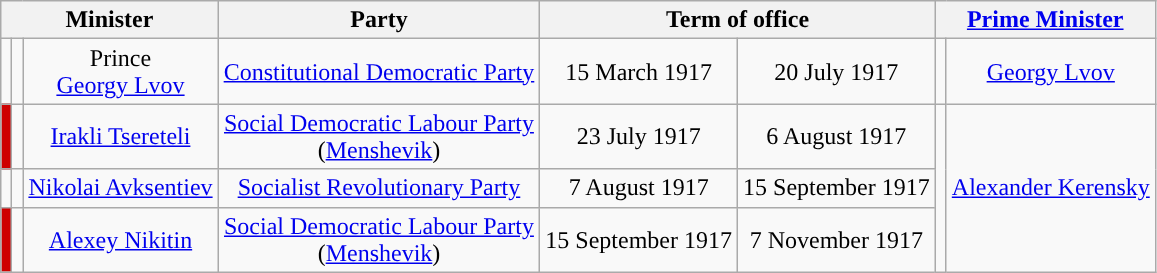<table class="wikitable" style="text-align:center;">
<tr>
<th colspan=3>Minister</th>
<th>Party</th>
<th colspan=2>Term of office</th>
<th colspan=2><a href='#'>Prime Minister</a></th>
</tr>
<tr>
<td style="background: "></td>
<td></td>
<td>Prince<br><a href='#'>Georgy Lvov</a></td>
<td><a href='#'>Constitutional Democratic Party</a></td>
<td>15 March 1917</td>
<td>20 July 1917</td>
<td style="background: "></td>
<td><a href='#'>Georgy Lvov</a></td>
</tr>
<tr>
<td style="background: #CE0000;"></td>
<td></td>
<td><a href='#'>Irakli Tsereteli</a></td>
<td><a href='#'>Social Democratic Labour Party</a><br>(<a href='#'>Menshevik</a>)</td>
<td>23 July 1917</td>
<td>6 August 1917</td>
<td rowspan=3 style="background: "></td>
<td rowspan=3><a href='#'>Alexander Kerensky</a></td>
</tr>
<tr>
<td style="background: "></td>
<td></td>
<td><a href='#'>Nikolai Avksentiev</a></td>
<td><a href='#'>Socialist Revolutionary Party</a></td>
<td>7 August 1917</td>
<td>15 September 1917</td>
</tr>
<tr>
<td style="background: #CE0000;"></td>
<td></td>
<td><a href='#'>Alexey Nikitin</a></td>
<td><a href='#'>Social Democratic Labour Party</a><br>(<a href='#'>Menshevik</a>)</td>
<td>15 September 1917</td>
<td>7 November 1917</td>
</tr>
</table>
